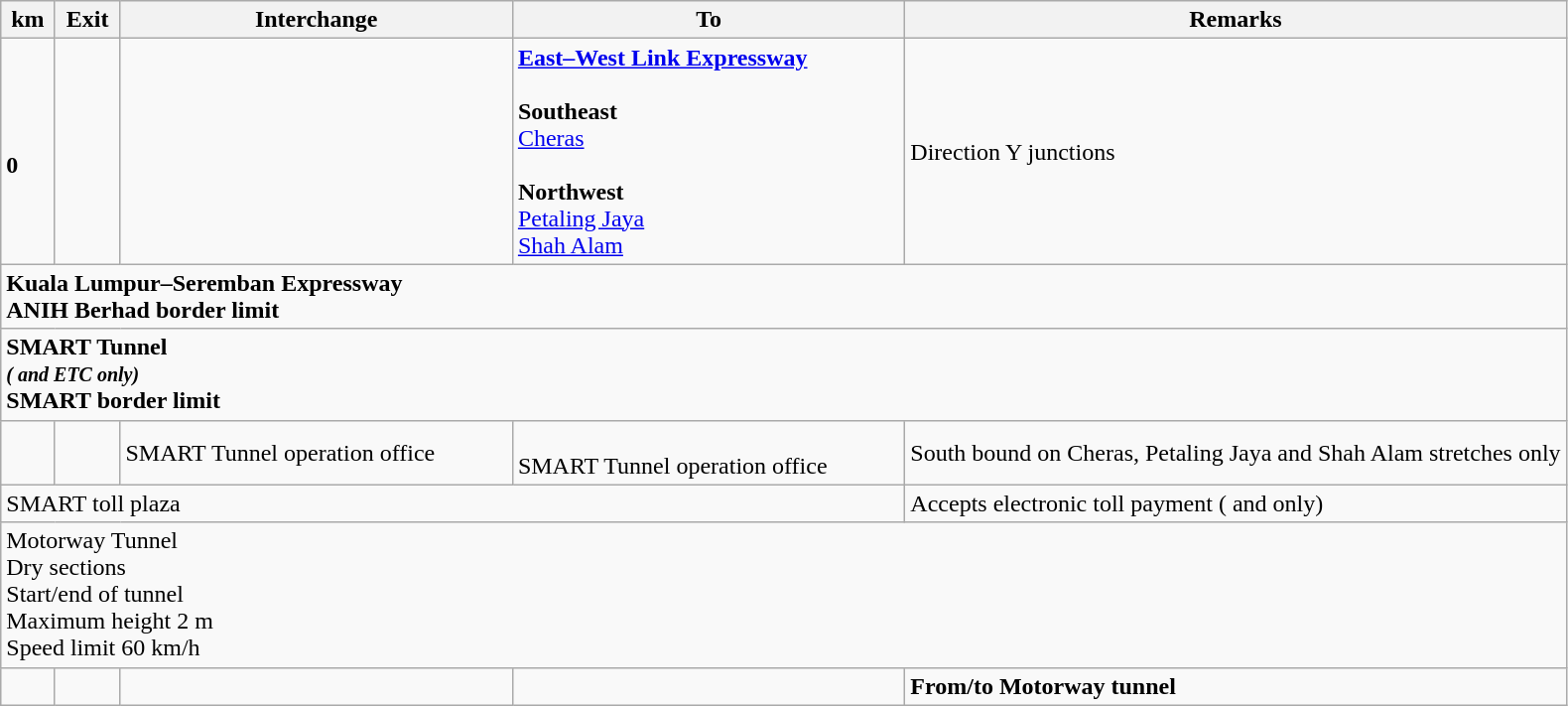<table class="wikitable">
<tr>
<th>km</th>
<th>Exit</th>
<th>Interchange</th>
<th>To</th>
<th>Remarks</th>
</tr>
<tr>
<td><br><strong>0</strong></td>
<td></td>
<td></td>
<td> <strong><a href='#'>East–West Link Expressway</a></strong><br><br><strong>Southeast</strong><br><a href='#'>Cheras</a><br><br><strong>Northwest</strong><br><a href='#'>Petaling Jaya</a><br><a href='#'>Shah Alam</a></td>
<td>Direction Y junctions</td>
</tr>
<tr>
<td style="width:600px" colspan="5" style="text-align:center; background:green;"><strong><span> Kuala Lumpur–Seremban Expressway<br>ANIH Berhad border limit</span></strong></td>
</tr>
<tr>
<td style="width:600px" colspan="5" style="text-align:center; background:green;"><strong><span>  SMART Tunnel<br><small><em>( and  ETC only)</em></small><br>SMART border limit</span></strong></td>
</tr>
<tr>
<td></td>
<td></td>
<td>  SMART Tunnel operation office</td>
<td>  <br>SMART Tunnel operation office</td>
<td>South bound on Cheras, Petaling Jaya and Shah Alam stretches only</td>
</tr>
<tr>
<td style="width:600px" colspan="4" style="text-align:center;"> SMART toll plaza<br></td>
<td>Accepts electronic toll payment ( and  only)</td>
</tr>
<tr>
<td style="width:600px" colspan="5" style="text-align:center;">Motorway Tunnel<br>Dry sections<br>Start/end of tunnel<br>Maximum height 2 m<br>Speed limit 60 km/h</td>
</tr>
<tr>
<td></td>
<td></td>
<td></td>
<td></td>
<td><strong>From/to Motorway tunnel</strong></td>
</tr>
</table>
